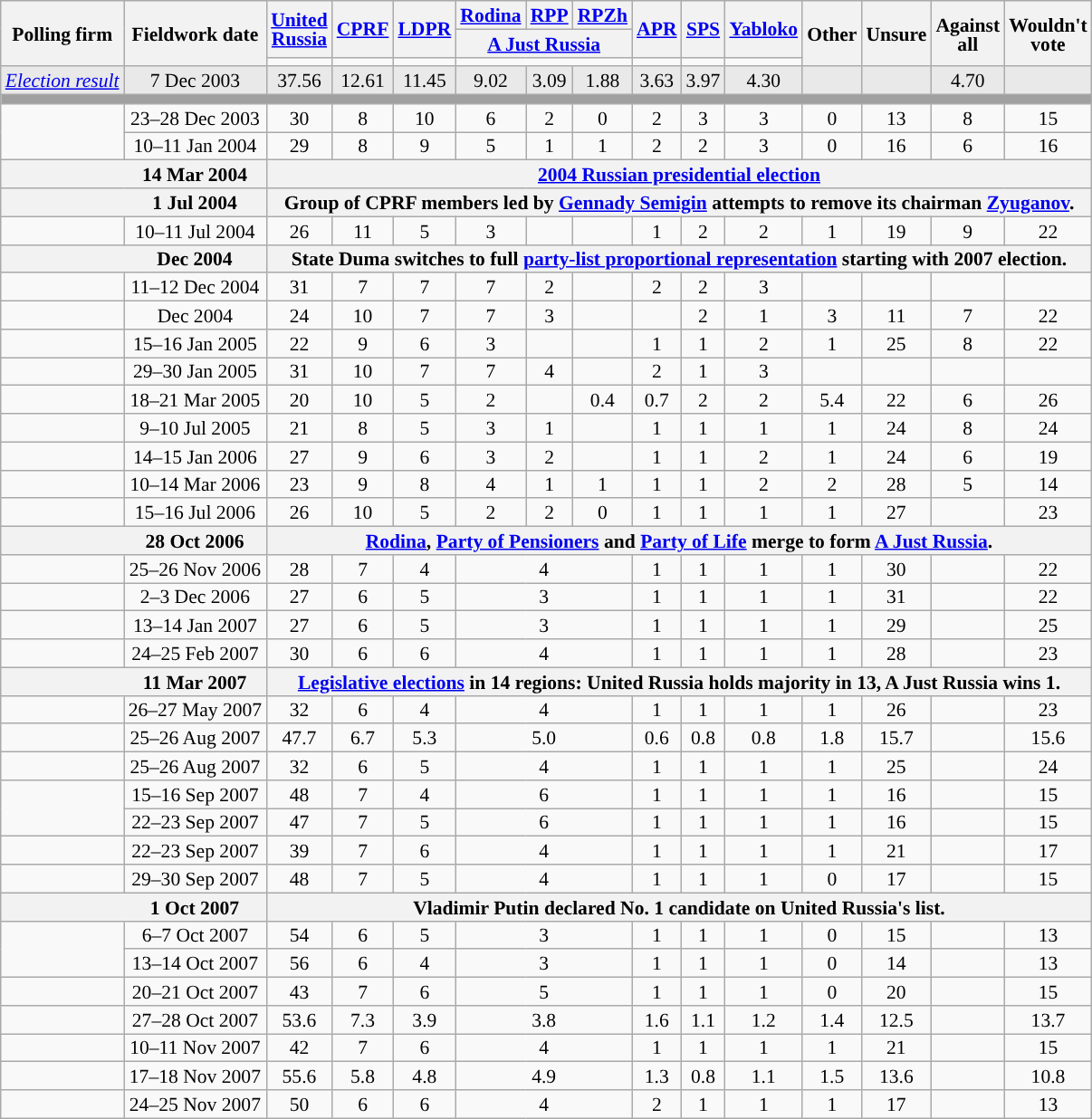<table class="wikitable" style="text-align:center; font-size:90%; line-height:14px">
<tr>
<th rowspan="3">Polling firm</th>
<th rowspan="3">Fieldwork date</th>
<th rowspan="2"><a href='#'>United<br>Russia</a></th>
<th rowspan="2"><a href='#'>CPRF</a></th>
<th rowspan="2"><a href='#'>LDPR</a></th>
<th><a href='#'>Rodina</a></th>
<th><a href='#'>RPP</a></th>
<th><a href='#'>RPZh</a></th>
<th rowspan="2"><a href='#'>APR</a></th>
<th rowspan="2"><a href='#'>SPS</a></th>
<th rowspan="2"><a href='#'>Yabloko</a></th>
<th rowspan="3">Other</th>
<th rowspan="3">Unsure</th>
<th rowspan="3">Against<br>all</th>
<th rowspan="3">Wouldn't<br>vote</th>
</tr>
<tr>
<th colspan="3"><a href='#'>A Just Russia</a></th>
</tr>
<tr>
<td></td>
<td></td>
<td></td>
<td colspan=3;></td>
<td></td>
<td></td>
<td></td>
</tr>
<tr style="background-color:#E9E9E9">
<td><em><a href='#'>Election result</a></em></td>
<td>7 Dec 2003</td>
<td>37.56</td>
<td>12.61</td>
<td>11.45</td>
<td>9.02</td>
<td>3.09</td>
<td>1.88</td>
<td>3.63</td>
<td>3.97</td>
<td>4.30</td>
<td></td>
<td></td>
<td>4.70</td>
<td></td>
</tr>
<tr>
<td colspan="15" style="background:#A0A0A0"></td>
</tr>
<tr>
<td rowspan="2"></td>
<td>23–28 Dec 2003</td>
<td>30</td>
<td>8</td>
<td>10</td>
<td>6</td>
<td>2</td>
<td>0</td>
<td>2</td>
<td>3</td>
<td>3</td>
<td>0</td>
<td>13</td>
<td>8</td>
<td>15</td>
</tr>
<tr>
<td>10–11 Jan 2004</td>
<td>29</td>
<td>8</td>
<td>9</td>
<td>5</td>
<td>1</td>
<td>1</td>
<td>2</td>
<td>2</td>
<td>3</td>
<td>0</td>
<td>16</td>
<td>6</td>
<td>16</td>
</tr>
<tr>
<th style="border-right-style:hidden;"></th>
<th>14 Mar 2004</th>
<th colspan=13><a href='#'>2004 Russian presidential election</a></th>
</tr>
<tr>
<th style="border-right-style:hidden;"></th>
<th>1 Jul 2004</th>
<th colspan=13>Group of CPRF members led by <a href='#'>Gennady Semigin</a> attempts to remove its chairman <a href='#'>Zyuganov</a>.</th>
</tr>
<tr>
<td></td>
<td>10–11 Jul 2004</td>
<td>26</td>
<td>11</td>
<td>5</td>
<td>3</td>
<td></td>
<td></td>
<td>1</td>
<td>2</td>
<td>2</td>
<td>1</td>
<td>19</td>
<td>9</td>
<td>22</td>
</tr>
<tr>
<th style="border-right-style:hidden;"></th>
<th>Dec 2004</th>
<th colspan=13>State Duma switches to full <a href='#'>party-list proportional representation</a> starting with 2007 election.</th>
</tr>
<tr>
<td></td>
<td>11–12 Dec 2004</td>
<td>31</td>
<td>7</td>
<td>7</td>
<td>7</td>
<td>2</td>
<td></td>
<td>2</td>
<td>2</td>
<td>3</td>
<td></td>
<td></td>
<td></td>
<td></td>
</tr>
<tr>
<td></td>
<td>Dec 2004</td>
<td>24</td>
<td>10</td>
<td>7</td>
<td>7</td>
<td>3</td>
<td></td>
<td></td>
<td>2</td>
<td>1</td>
<td>3</td>
<td>11</td>
<td>7</td>
<td>22</td>
</tr>
<tr>
<td></td>
<td>15–16 Jan 2005</td>
<td>22</td>
<td>9</td>
<td>6</td>
<td>3</td>
<td></td>
<td></td>
<td>1</td>
<td>1</td>
<td>2</td>
<td>1</td>
<td>25</td>
<td>8</td>
<td>22</td>
</tr>
<tr>
<td></td>
<td>29–30 Jan 2005</td>
<td>31</td>
<td>10</td>
<td>7</td>
<td>7</td>
<td>4</td>
<td></td>
<td>2</td>
<td>1</td>
<td>3</td>
<td></td>
<td></td>
<td></td>
<td></td>
</tr>
<tr>
<td></td>
<td>18–21 Mar 2005</td>
<td>20</td>
<td>10</td>
<td>5</td>
<td>2</td>
<td></td>
<td>0.4</td>
<td>0.7</td>
<td>2</td>
<td>2</td>
<td>5.4</td>
<td>22</td>
<td>6</td>
<td>26</td>
</tr>
<tr>
<td></td>
<td>9–10 Jul 2005</td>
<td>21</td>
<td>8</td>
<td>5</td>
<td>3</td>
<td>1</td>
<td></td>
<td>1</td>
<td>1</td>
<td>1</td>
<td>1</td>
<td>24</td>
<td>8</td>
<td>24</td>
</tr>
<tr>
<td></td>
<td>14–15 Jan 2006</td>
<td>27</td>
<td>9</td>
<td>6</td>
<td>3</td>
<td>2</td>
<td></td>
<td>1</td>
<td>1</td>
<td>2</td>
<td>1</td>
<td>24</td>
<td>6</td>
<td>19</td>
</tr>
<tr>
<td></td>
<td>10–14 Mar 2006</td>
<td>23</td>
<td>9</td>
<td>8</td>
<td>4</td>
<td>1</td>
<td>1</td>
<td>1</td>
<td>1</td>
<td>2</td>
<td>2</td>
<td>28</td>
<td>5</td>
<td>14</td>
</tr>
<tr>
<td></td>
<td>15–16 Jul 2006</td>
<td>26</td>
<td>10</td>
<td>5</td>
<td>2</td>
<td>2</td>
<td>0</td>
<td>1</td>
<td>1</td>
<td>1</td>
<td>1</td>
<td>27</td>
<td></td>
<td>23</td>
</tr>
<tr>
<th style="border-right-style:hidden;"></th>
<th>28 Oct 2006</th>
<th colspan=13><a href='#'>Rodina</a>, <a href='#'>Party of Pensioners</a> and <a href='#'>Party of Life</a> merge to form <a href='#'>A Just Russia</a>.</th>
</tr>
<tr>
<td></td>
<td>25–26 Nov 2006</td>
<td>28</td>
<td>7</td>
<td>4</td>
<td colspan=3>4</td>
<td>1</td>
<td>1</td>
<td>1</td>
<td>1</td>
<td>30</td>
<td></td>
<td>22</td>
</tr>
<tr>
<td></td>
<td>2–3 Dec 2006</td>
<td>27</td>
<td>6</td>
<td>5</td>
<td colspan=3>3</td>
<td>1</td>
<td>1</td>
<td>1</td>
<td>1</td>
<td>31</td>
<td></td>
<td>22</td>
</tr>
<tr>
<td></td>
<td>13–14 Jan 2007</td>
<td>27</td>
<td>6</td>
<td>5</td>
<td colspan="3">3</td>
<td>1</td>
<td>1</td>
<td>1</td>
<td>1</td>
<td>29</td>
<td></td>
<td>25</td>
</tr>
<tr>
<td></td>
<td>24–25 Feb 2007</td>
<td>30</td>
<td>6</td>
<td>6</td>
<td colspan="3">4</td>
<td>1</td>
<td>1</td>
<td>1</td>
<td>1</td>
<td>28</td>
<td></td>
<td>23</td>
</tr>
<tr>
<th style="border-right-style:hidden;"></th>
<th>11 Mar 2007</th>
<th colspan=13><a href='#'>Legislative elections</a> in 14 regions: United Russia holds majority in 13, A Just Russia wins 1.</th>
</tr>
<tr>
<td></td>
<td>26–27 May 2007</td>
<td>32</td>
<td>6</td>
<td>4</td>
<td colspan="3">4</td>
<td>1</td>
<td>1</td>
<td>1</td>
<td>1</td>
<td>26</td>
<td></td>
<td>23</td>
</tr>
<tr>
<td></td>
<td>25–26 Aug 2007</td>
<td>47.7</td>
<td>6.7</td>
<td>5.3</td>
<td colspan="3">5.0</td>
<td>0.6</td>
<td>0.8</td>
<td>0.8</td>
<td>1.8</td>
<td>15.7</td>
<td></td>
<td>15.6</td>
</tr>
<tr>
<td></td>
<td>25–26 Aug 2007</td>
<td>32</td>
<td>6</td>
<td>5</td>
<td colspan="3">4</td>
<td>1</td>
<td>1</td>
<td>1</td>
<td>1</td>
<td>25</td>
<td></td>
<td>24</td>
</tr>
<tr>
<td rowspan="2"></td>
<td>15–16 Sep 2007</td>
<td>48</td>
<td>7</td>
<td>4</td>
<td colspan="3">6</td>
<td>1</td>
<td>1</td>
<td>1</td>
<td>1</td>
<td>16</td>
<td></td>
<td>15</td>
</tr>
<tr>
<td>22–23 Sep 2007</td>
<td>47</td>
<td>7</td>
<td>5</td>
<td colspan="3">6</td>
<td>1</td>
<td>1</td>
<td>1</td>
<td>1</td>
<td>16</td>
<td></td>
<td>15</td>
</tr>
<tr>
<td></td>
<td>22–23 Sep 2007</td>
<td>39</td>
<td>7</td>
<td>6</td>
<td colspan="3">4</td>
<td>1</td>
<td>1</td>
<td>1</td>
<td>1</td>
<td>21</td>
<td></td>
<td>17</td>
</tr>
<tr>
<td></td>
<td>29–30 Sep 2007</td>
<td>48</td>
<td>7</td>
<td>5</td>
<td colspan="3">4</td>
<td>1</td>
<td>1</td>
<td>1</td>
<td>0</td>
<td>17</td>
<td></td>
<td>15</td>
</tr>
<tr>
<th style="border-right-style:hidden;"></th>
<th>1 Oct 2007</th>
<th colspan=13>Vladimir Putin declared No. 1 candidate on United Russia's list.</th>
</tr>
<tr>
<td rowspan="2"></td>
<td>6–7 Oct 2007</td>
<td>54</td>
<td>6</td>
<td>5</td>
<td colspan="3">3</td>
<td>1</td>
<td>1</td>
<td>1</td>
<td>0</td>
<td>15</td>
<td></td>
<td>13</td>
</tr>
<tr>
<td>13–14 Oct 2007</td>
<td>56</td>
<td>6</td>
<td>4</td>
<td colspan="3">3</td>
<td>1</td>
<td>1</td>
<td>1</td>
<td>0</td>
<td>14</td>
<td></td>
<td>13</td>
</tr>
<tr>
<td></td>
<td>20–21 Oct 2007</td>
<td>43</td>
<td>7</td>
<td>6</td>
<td colspan="3">5</td>
<td>1</td>
<td>1</td>
<td>1</td>
<td>0</td>
<td>20</td>
<td></td>
<td>15</td>
</tr>
<tr>
<td></td>
<td>27–28 Oct 2007</td>
<td>53.6</td>
<td>7.3</td>
<td>3.9</td>
<td colspan="3">3.8</td>
<td>1.6</td>
<td>1.1</td>
<td>1.2</td>
<td>1.4</td>
<td>12.5</td>
<td></td>
<td>13.7</td>
</tr>
<tr>
<td></td>
<td>10–11 Nov 2007</td>
<td>42</td>
<td>7</td>
<td>6</td>
<td colspan="3">4</td>
<td>1</td>
<td>1</td>
<td>1</td>
<td>1</td>
<td>21</td>
<td></td>
<td>15</td>
</tr>
<tr>
<td></td>
<td>17–18 Nov 2007</td>
<td>55.6</td>
<td>5.8</td>
<td>4.8</td>
<td colspan="3">4.9</td>
<td>1.3</td>
<td>0.8</td>
<td>1.1</td>
<td>1.5</td>
<td>13.6</td>
<td></td>
<td>10.8</td>
</tr>
<tr>
<td></td>
<td>24–25 Nov 2007</td>
<td>50</td>
<td>6</td>
<td>6</td>
<td colspan="3">4</td>
<td>2</td>
<td>1</td>
<td>1</td>
<td>1</td>
<td>17</td>
<td></td>
<td>13</td>
</tr>
</table>
